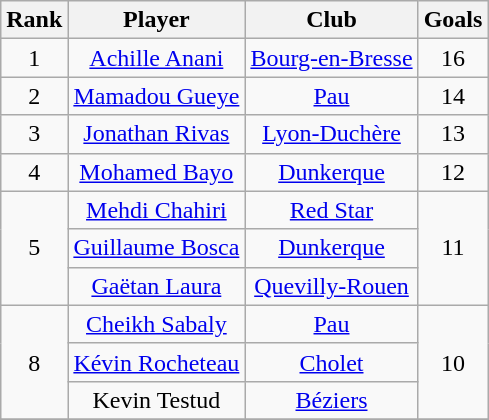<table class="wikitable" style="text-align:center">
<tr>
<th>Rank</th>
<th>Player</th>
<th>Club</th>
<th>Goals</th>
</tr>
<tr>
<td>1</td>
<td> <a href='#'>Achille Anani</a></td>
<td><a href='#'>Bourg-en-Bresse</a></td>
<td>16</td>
</tr>
<tr>
<td>2</td>
<td> <a href='#'>Mamadou Gueye</a></td>
<td><a href='#'>Pau</a></td>
<td>14</td>
</tr>
<tr>
<td>3</td>
<td> <a href='#'>Jonathan Rivas</a></td>
<td><a href='#'>Lyon-Duchère</a></td>
<td>13</td>
</tr>
<tr>
<td>4</td>
<td> <a href='#'>Mohamed Bayo</a></td>
<td><a href='#'>Dunkerque</a></td>
<td>12</td>
</tr>
<tr>
<td rowspan=3>5</td>
<td> <a href='#'>Mehdi Chahiri</a></td>
<td><a href='#'>Red Star</a></td>
<td rowspan=3>11</td>
</tr>
<tr>
<td> <a href='#'>Guillaume Bosca</a></td>
<td><a href='#'>Dunkerque</a></td>
</tr>
<tr>
<td> <a href='#'>Gaëtan Laura</a></td>
<td><a href='#'>Quevilly-Rouen</a></td>
</tr>
<tr>
<td rowspan=3>8</td>
<td> <a href='#'>Cheikh Sabaly</a></td>
<td><a href='#'>Pau</a></td>
<td rowspan=3>10</td>
</tr>
<tr>
<td> <a href='#'>Kévin Rocheteau</a></td>
<td><a href='#'>Cholet</a></td>
</tr>
<tr>
<td> Kevin Testud</td>
<td><a href='#'>Béziers</a></td>
</tr>
<tr>
</tr>
</table>
